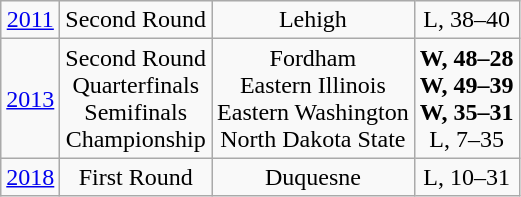<table class="wikitable">
<tr align="center">
<td><a href='#'>2011</a></td>
<td>Second Round</td>
<td>Lehigh</td>
<td>L, 38–40</td>
</tr>
<tr align="center">
<td><a href='#'>2013</a></td>
<td>Second Round<br>Quarterfinals<br>Semifinals<br>Championship</td>
<td>Fordham<br>Eastern Illinois<br>Eastern Washington<br>North Dakota State</td>
<td><strong>W, 48–28</strong><br><strong>W, 49–39</strong><br><strong>W, 35–31</strong><br>L, 7–35</td>
</tr>
<tr align="center">
<td><a href='#'>2018</a></td>
<td>First Round</td>
<td>Duquesne</td>
<td>L, 10–31</td>
</tr>
</table>
